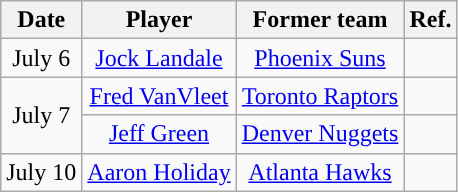<table class="wikitable sortable sortable" style="text-align: center">
<tr>
<th>Date</th>
<th>Player</th>
<th>Former team</th>
<th>Ref.</th>
</tr>
<tr>
<td>July 6</td>
<td><a href='#'>Jock Landale</a></td>
<td><a href='#'>Phoenix Suns</a></td>
<td></td>
</tr>
<tr>
<td rowspan=2>July 7</td>
<td><a href='#'>Fred VanVleet</a></td>
<td><a href='#'>Toronto Raptors</a></td>
<td></td>
</tr>
<tr>
<td><a href='#'>Jeff Green</a></td>
<td><a href='#'>Denver Nuggets</a></td>
<td></td>
</tr>
<tr>
<td>July 10</td>
<td><a href='#'>Aaron Holiday</a></td>
<td><a href='#'>Atlanta Hawks</a></td>
<td></td>
</tr>
</table>
